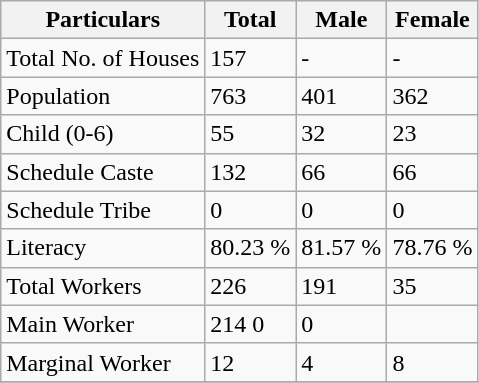<table class="wikitable sortable">
<tr>
<th>Particulars</th>
<th>Total</th>
<th>Male</th>
<th>Female</th>
</tr>
<tr>
<td>Total No. of Houses</td>
<td>157</td>
<td>-</td>
<td>-</td>
</tr>
<tr>
<td>Population</td>
<td>763</td>
<td>401</td>
<td>362</td>
</tr>
<tr>
<td>Child (0-6)</td>
<td>55</td>
<td>32</td>
<td>23</td>
</tr>
<tr>
<td>Schedule Caste</td>
<td>132</td>
<td>66</td>
<td>66</td>
</tr>
<tr>
<td>Schedule Tribe</td>
<td>0</td>
<td>0</td>
<td>0</td>
</tr>
<tr>
<td>Literacy</td>
<td>80.23 %</td>
<td>81.57 %</td>
<td>78.76 %</td>
</tr>
<tr>
<td>Total Workers</td>
<td>226</td>
<td>191</td>
<td>35</td>
</tr>
<tr>
<td>Main Worker</td>
<td>214 	0</td>
<td>0</td>
</tr>
<tr>
<td>Marginal Worker</td>
<td>12</td>
<td>4</td>
<td>8</td>
</tr>
<tr>
</tr>
</table>
